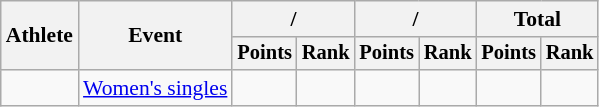<table class="wikitable" style="font-size:90%; text-align:center">
<tr>
<th rowspan=2>Athlete</th>
<th rowspan=2>Event</th>
<th colspan=2>/</th>
<th colspan=2>/</th>
<th colspan=2>Total</th>
</tr>
<tr style="font-size:95%">
<th>Points</th>
<th>Rank</th>
<th>Points</th>
<th>Rank</th>
<th>Points</th>
<th>Rank</th>
</tr>
<tr>
<td align=left> </td>
<td align=left><a href='#'>Women's singles</a></td>
<td></td>
<td></td>
<td></td>
<td></td>
<td></td>
<td></td>
</tr>
</table>
